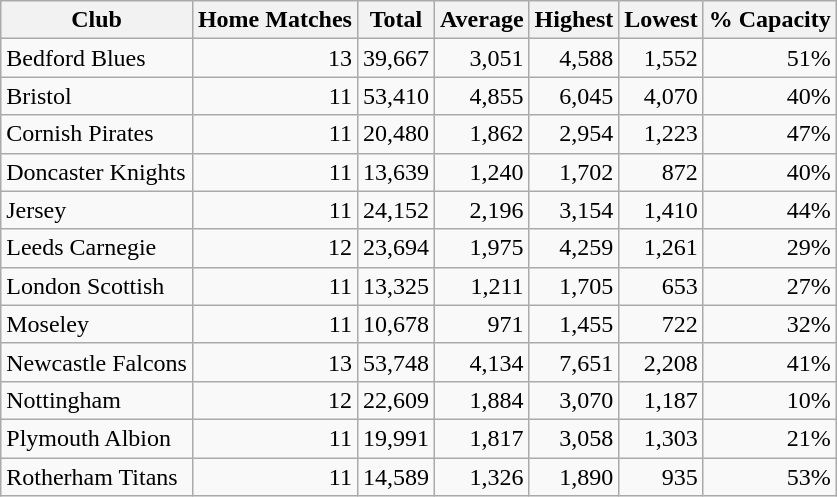<table class="wikitable sortable" style="text-align:right">
<tr>
<th>Club</th>
<th>Home Matches</th>
<th>Total</th>
<th>Average</th>
<th>Highest</th>
<th>Lowest</th>
<th>% Capacity</th>
</tr>
<tr>
<td style="text-align:left">Bedford Blues</td>
<td>13</td>
<td>39,667</td>
<td>3,051</td>
<td>4,588</td>
<td>1,552</td>
<td>51%</td>
</tr>
<tr>
<td style="text-align:left">Bristol</td>
<td>11</td>
<td>53,410</td>
<td>4,855</td>
<td>6,045</td>
<td>4,070</td>
<td>40%</td>
</tr>
<tr>
<td style="text-align:left">Cornish Pirates</td>
<td>11</td>
<td>20,480</td>
<td>1,862</td>
<td>2,954</td>
<td>1,223</td>
<td>47%</td>
</tr>
<tr>
<td style="text-align:left">Doncaster Knights</td>
<td>11</td>
<td>13,639</td>
<td>1,240</td>
<td>1,702</td>
<td>872</td>
<td>40%</td>
</tr>
<tr>
<td style="text-align:left">Jersey</td>
<td>11</td>
<td>24,152</td>
<td>2,196</td>
<td>3,154</td>
<td>1,410</td>
<td>44%</td>
</tr>
<tr>
<td style="text-align:left">Leeds Carnegie</td>
<td>12</td>
<td>23,694</td>
<td>1,975</td>
<td>4,259</td>
<td>1,261</td>
<td>29%</td>
</tr>
<tr>
<td style="text-align:left">London Scottish</td>
<td>11</td>
<td>13,325</td>
<td>1,211</td>
<td>1,705</td>
<td>653</td>
<td>27%</td>
</tr>
<tr>
<td style="text-align:left">Moseley</td>
<td>11</td>
<td>10,678</td>
<td>971</td>
<td>1,455</td>
<td>722</td>
<td>32%</td>
</tr>
<tr>
<td style="text-align:left">Newcastle Falcons</td>
<td>13</td>
<td>53,748</td>
<td>4,134</td>
<td>7,651</td>
<td>2,208</td>
<td>41%</td>
</tr>
<tr>
<td style="text-align:left">Nottingham</td>
<td>12</td>
<td>22,609</td>
<td>1,884</td>
<td>3,070</td>
<td>1,187</td>
<td>10%</td>
</tr>
<tr>
<td style="text-align:left">Plymouth Albion</td>
<td>11</td>
<td>19,991</td>
<td>1,817</td>
<td>3,058</td>
<td>1,303</td>
<td>21%</td>
</tr>
<tr>
<td style="text-align:left">Rotherham Titans</td>
<td>11</td>
<td>14,589</td>
<td>1,326</td>
<td>1,890</td>
<td>935</td>
<td>53%</td>
</tr>
</table>
